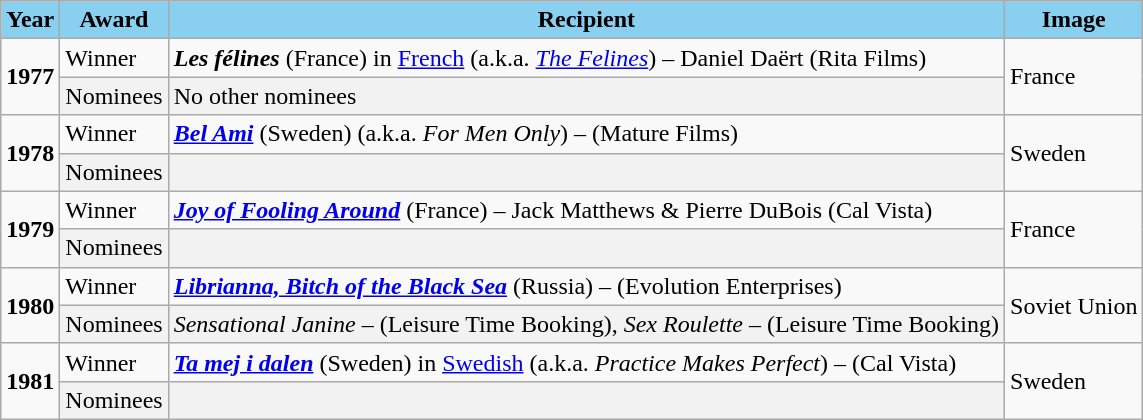<table class="wikitable">
<tr>
<th style="background:#89CFF0">Year</th>
<th style="background:#89CFF0">Award</th>
<th style="background:#89CFF0">Recipient</th>
<th style="background:#89CFF0">Image</th>
</tr>
<tr>
<td rowspan=2><strong>1977</strong></td>
<td>Winner</td>
<td><strong><em>Les félines</em></strong> (France) in <a href='#'>French</a> (a.k.a. <em><a href='#'>The Felines</a></em>) – Daniel Daërt (Rita Films)</td>
<td rowspan=2>France</td>
</tr>
<tr>
<td style="background:#F2F2F2">Nominees</td>
<td style="background:#F2F2F2">No other nominees</td>
</tr>
<tr>
<td rowspan=2><strong>1978</strong></td>
<td>Winner</td>
<td><strong><em><a href='#'>Bel Ami</a></em></strong> (Sweden) (a.k.a. <em>For Men Only</em>) – (Mature Films)</td>
<td rowspan=2>Sweden</td>
</tr>
<tr>
<td style="background:#F2F2F2">Nominees</td>
<td style="background:#F2F2F2"></td>
</tr>
<tr>
<td rowspan=2><strong>1979</strong></td>
<td>Winner</td>
<td><strong><em><a href='#'>Joy of Fooling Around</a></em></strong> (France) – Jack Matthews & Pierre DuBois (Cal Vista)</td>
<td rowspan=2>France</td>
</tr>
<tr>
<td style="background:#F2F2F2">Nominees</td>
<td style="background:#F2F2F2"></td>
</tr>
<tr>
<td rowspan=2><strong>1980</strong></td>
<td>Winner</td>
<td><strong><em><a href='#'>Librianna, Bitch of the Black Sea</a></em></strong> (Russia) – (Evolution Enterprises)</td>
<td rowspan=2>Soviet Union</td>
</tr>
<tr>
<td style="background:#F2F2F2">Nominees</td>
<td style="background:#F2F2F2"><em>Sensational Janine</em> – (Leisure Time Booking), <em>Sex Roulette</em> – (Leisure Time Booking)</td>
</tr>
<tr>
<td rowspan=2><strong>1981</strong></td>
<td>Winner</td>
<td><strong><em><a href='#'>Ta mej i dalen</a></em></strong> (Sweden) in <a href='#'>Swedish</a> (a.k.a. <em>Practice Makes Perfect</em>) – (Cal Vista)</td>
<td rowspan=2>Sweden</td>
</tr>
<tr>
<td style="background:#F2F2F2">Nominees</td>
<td style="background:#F2F2F2"></td>
</tr>
</table>
